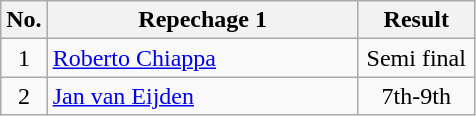<table class="wikitable">
<tr>
<th width="20px">No.</th>
<th width="200px">Repechage 1</th>
<th width="70px">Result</th>
</tr>
<tr align=center>
<td>1</td>
<td align=left> <a href='#'>Roberto Chiappa</a></td>
<td>Semi final</td>
</tr>
<tr align=center>
<td>2</td>
<td align=left> <a href='#'>Jan van Eijden</a></td>
<td>7th-9th</td>
</tr>
</table>
